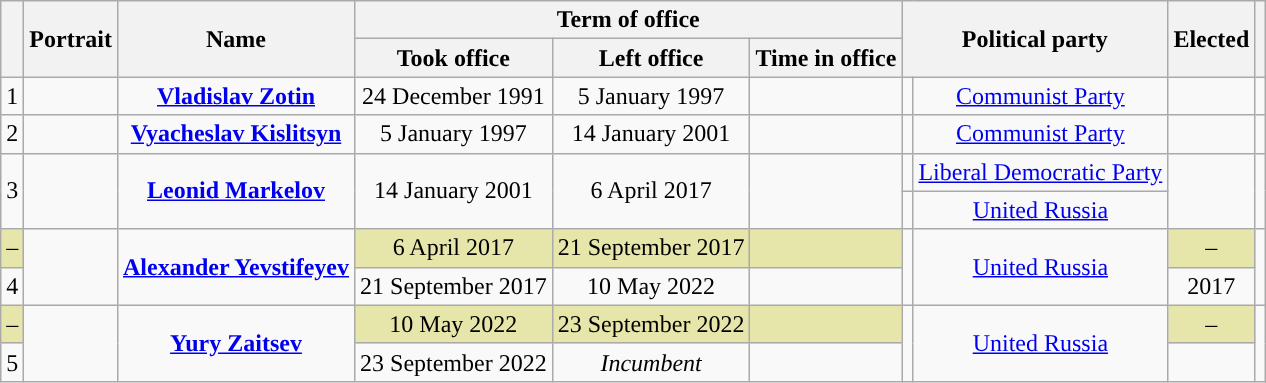<table class="wikitable" style="text-align:center">
<tr>
<th rowspan=2></th>
<th rowspan=2>Portrait</th>
<th rowspan=2>Name<br></th>
<th colspan=3>Term of office</th>
<th colspan=2 rowspan=2>Political party</th>
<th rowspan=2>Elected</th>
<th rowspan=2></th>
</tr>
<tr>
<th>Took office</th>
<th>Left office</th>
<th>Time in office</th>
</tr>
<tr>
<td>1</td>
<td></td>
<td><strong><a href='#'>Vladislav Zotin</a></strong><br></td>
<td>24 December 1991</td>
<td>5 January 1997</td>
<td></td>
<td style="background:"></td>
<td><a href='#'>Communist Party</a></td>
<td></td>
<td></td>
</tr>
<tr>
<td>2</td>
<td></td>
<td><strong><a href='#'>Vyacheslav Kislitsyn</a></strong><br></td>
<td>5 January 1997</td>
<td>14 January 2001</td>
<td></td>
<td style="background:"></td>
<td><a href='#'>Communist Party</a></td>
<td></td>
<td></td>
</tr>
<tr>
<td rowspan=2>3</td>
<td rowspan=2></td>
<td rowspan=2><strong><a href='#'>Leonid Markelov</a></strong><br></td>
<td rowspan=2>14 January 2001</td>
<td rowspan=2>6 April 2017</td>
<td rowspan=2></td>
<td style="background:"></td>
<td><a href='#'>Liberal Democratic Party</a></td>
<td rowspan=2></td>
<td rowspan=2></td>
</tr>
<tr>
<td style="background:"></td>
<td><a href='#'>United Russia</a></td>
</tr>
<tr>
<td style="background:#e6e6aa;">–</td>
<td rowspan=2></td>
<td rowspan=2><strong><a href='#'>Alexander Yevstifeyev</a></strong><br></td>
<td style="background:#e6e6aa;">6 April 2017</td>
<td style="background:#e6e6aa;">21 September 2017</td>
<td style="background:#e6e6aa;"></td>
<td rowspan=2 style="background:"></td>
<td rowspan=2><a href='#'>United Russia</a></td>
<td style="background:#e6e6aa;">–</td>
<td rowspan=2></td>
</tr>
<tr>
<td>4</td>
<td>21 September 2017</td>
<td>10 May 2022</td>
<td></td>
<td>2017</td>
</tr>
<tr>
<td style="background:#e6e6aa;">–</td>
<td rowspan=2></td>
<td rowspan=2><strong><a href='#'>Yury Zaitsev</a></strong><br></td>
<td style="background:#e6e6aa;">10 May 2022</td>
<td style="background:#e6e6aa;">23 September 2022</td>
<td style="background:#e6e6aa;"></td>
<td rowspan=2 style="background:"></td>
<td rowspan=2><a href='#'>United Russia</a></td>
<td style="background:#e6e6aa;">–</td>
<td rowspan=2></td>
</tr>
<tr>
<td>5</td>
<td>23 September 2022</td>
<td><em>Incumbent</em></td>
<td></td>
<td></td>
</tr>
</table>
